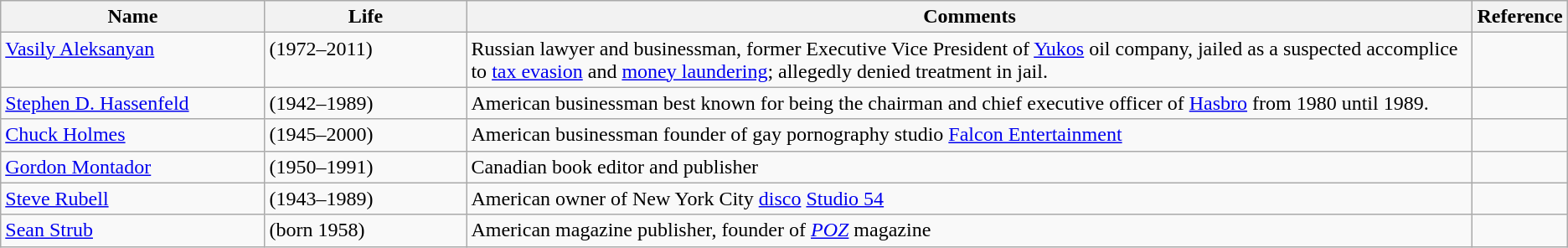<table class=wikitable>
<tr>
<th style="width:17%;">Name</th>
<th style="width:13%;">Life</th>
<th style="width:65%;">Comments</th>
<th style="width:5%;">Reference</th>
</tr>
<tr valign="top">
<td><a href='#'>Vasily Aleksanyan</a></td>
<td>(1972–2011)</td>
<td>Russian lawyer and businessman, former Executive Vice President of <a href='#'>Yukos</a> oil company, jailed as a suspected accomplice to <a href='#'>tax evasion</a> and <a href='#'>money laundering</a>; allegedly denied treatment in jail.</td>
<td></td>
</tr>
<tr valign="top">
<td><a href='#'>Stephen D. Hassenfeld</a></td>
<td>(1942–1989)</td>
<td>American businessman best known for being the chairman and chief executive officer of <a href='#'>Hasbro</a> from 1980 until 1989.</td>
<td></td>
</tr>
<tr valign="top">
<td><a href='#'>Chuck Holmes</a></td>
<td>(1945–2000)</td>
<td>American businessman founder of gay pornography studio <a href='#'>Falcon Entertainment</a></td>
<td></td>
</tr>
<tr valign="top">
<td><a href='#'>Gordon Montador</a></td>
<td>(1950–1991)</td>
<td>Canadian book editor and publisher</td>
<td></td>
</tr>
<tr valign="top">
<td><a href='#'>Steve Rubell</a></td>
<td>(1943–1989)</td>
<td>American owner of New York City <a href='#'>disco</a> <a href='#'>Studio 54</a></td>
<td></td>
</tr>
<tr valign="top">
<td><a href='#'>Sean Strub</a></td>
<td>(born 1958)</td>
<td>American magazine publisher, founder of <em><a href='#'>POZ</a></em> magazine</td>
<td></td>
</tr>
</table>
